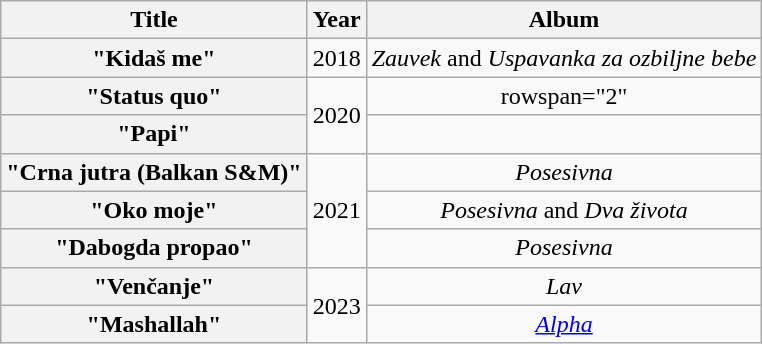<table class="wikitable plainrowheaders" style="text-align:center;">
<tr>
<th>Title</th>
<th>Year</th>
<th>Album</th>
</tr>
<tr>
<th scope="row">"Kidaš me"<br></th>
<td rowspan="1">2018</td>
<td rowspan="1"><em>Zauvek</em> and <em>Uspavanka za ozbiljne bebe</em></td>
</tr>
<tr>
<th scope="row">"Status quo"</th>
<td rowspan="2">2020</td>
<td>rowspan="2" </td>
</tr>
<tr>
<th scope="row">"Papi"</th>
</tr>
<tr>
<th scope="row">"Crna jutra (Balkan S&M)"</th>
<td rowspan="3">2021</td>
<td rowspan="1"><em>Posesivna</em></td>
</tr>
<tr>
<th scope="row">"Oko moje"<br></th>
<td rowspan="1"><em>Posesivna</em> and <em>Dva života</em></td>
</tr>
<tr>
<th scope="row">"Dabogda propao"</th>
<td rowspan="1"><em>Posesivna</em></td>
</tr>
<tr>
<th scope="row">"Venčanje"</th>
<td rowspan="2">2023</td>
<td rowspan="1"><em>Lav</em></td>
</tr>
<tr>
<th scope="row">"Mashallah"<br></th>
<td rowspan="1"><em><a href='#'>Alpha</a></em></td>
</tr>
</table>
